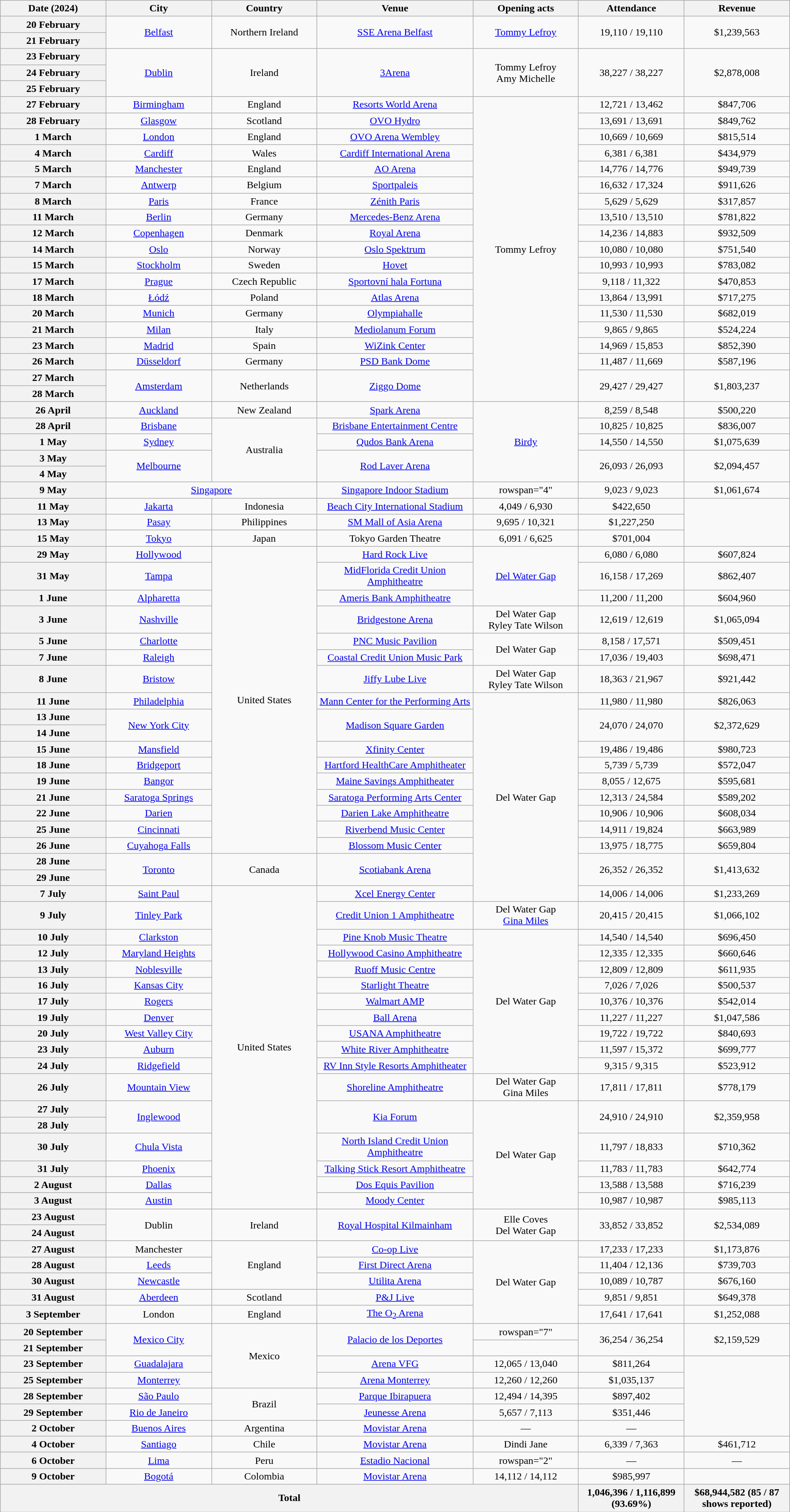<table class="wikitable plainrowheaders" style="text-align:center;">
<tr>
<th scope="col" style="width:10em;">Date (2024)</th>
<th scope="col" style="width:10em;">City</th>
<th scope="col" style="width:10em;">Country</th>
<th scope="col" style="width:15em;">Venue</th>
<th scope="col" style="width:10em;">Opening acts</th>
<th scope="col" style="width:10em;">Attendance</th>
<th scope="col" style="width:10em;">Revenue</th>
</tr>
<tr>
<th scope="row" style="text-align:center;">20 February</th>
<td rowspan="2"><a href='#'>Belfast</a></td>
<td rowspan="2">Northern Ireland</td>
<td rowspan="2"><a href='#'>SSE Arena Belfast</a></td>
<td rowspan="2"><a href='#'>Tommy Lefroy</a></td>
<td rowspan="2">19,110 / 19,110</td>
<td rowspan="2">$1,239,563</td>
</tr>
<tr>
<th scope="row" style="text-align:center;">21 February</th>
</tr>
<tr>
<th scope="row" style="text-align:center;">23 February</th>
<td rowspan="3"><a href='#'>Dublin</a></td>
<td rowspan="3">Ireland</td>
<td rowspan="3"><a href='#'>3Arena</a></td>
<td rowspan="3">Tommy Lefroy <br>Amy Michelle</td>
<td rowspan="3">38,227 / 38,227</td>
<td rowspan="3">$2,878,008</td>
</tr>
<tr>
<th scope="row" style="text-align:center;">24 February</th>
</tr>
<tr>
<th scope="row" style="text-align:center;">25 February</th>
</tr>
<tr>
<th scope="row" style="text-align:center;">27 February</th>
<td><a href='#'>Birmingham</a></td>
<td>England</td>
<td><a href='#'>Resorts World Arena</a></td>
<td rowspan="19">Tommy Lefroy</td>
<td>12,721 / 13,462</td>
<td>$847,706</td>
</tr>
<tr>
<th scope="row" style="text-align:center;">28 February</th>
<td><a href='#'>Glasgow</a></td>
<td>Scotland</td>
<td><a href='#'>OVO Hydro</a></td>
<td>13,691 / 13,691</td>
<td>$849,762</td>
</tr>
<tr>
<th scope="row" style="text-align:center;">1 March</th>
<td><a href='#'>London</a></td>
<td>England</td>
<td><a href='#'>OVO Arena Wembley</a></td>
<td>10,669 / 10,669</td>
<td>$815,514</td>
</tr>
<tr>
<th scope="row" style="text-align:center;">4 March</th>
<td><a href='#'>Cardiff</a></td>
<td>Wales</td>
<td><a href='#'>Cardiff International Arena</a></td>
<td>6,381 / 6,381</td>
<td>$434,979</td>
</tr>
<tr>
<th scope="row" style="text-align:center;">5 March</th>
<td><a href='#'>Manchester</a></td>
<td>England</td>
<td><a href='#'>AO Arena</a></td>
<td>14,776 / 14,776</td>
<td>$949,739</td>
</tr>
<tr>
<th scope="row" style="text-align:center;">7 March</th>
<td><a href='#'>Antwerp</a></td>
<td>Belgium</td>
<td><a href='#'>Sportpaleis</a></td>
<td>16,632 / 17,324</td>
<td>$911,626</td>
</tr>
<tr>
<th scope="row" style="text-align:center;">8 March</th>
<td><a href='#'>Paris</a></td>
<td>France</td>
<td><a href='#'>Zénith Paris</a></td>
<td>5,629 / 5,629</td>
<td>$317,857</td>
</tr>
<tr>
<th scope="row" style="text-align:center;">11 March</th>
<td><a href='#'>Berlin</a></td>
<td>Germany</td>
<td><a href='#'>Mercedes-Benz Arena</a></td>
<td>13,510 / 13,510</td>
<td>$781,822</td>
</tr>
<tr>
<th scope="row" style="text-align:center;">12 March</th>
<td><a href='#'>Copenhagen</a></td>
<td>Denmark</td>
<td><a href='#'>Royal Arena</a></td>
<td>14,236 / 14,883</td>
<td>$932,509</td>
</tr>
<tr>
<th scope="row" style="text-align:center;">14 March</th>
<td><a href='#'>Oslo</a></td>
<td>Norway</td>
<td><a href='#'>Oslo Spektrum</a></td>
<td>10,080 / 10,080</td>
<td>$751,540</td>
</tr>
<tr>
<th scope="row" style="text-align:center;">15 March</th>
<td><a href='#'>Stockholm</a></td>
<td>Sweden</td>
<td><a href='#'>Hovet</a></td>
<td>10,993 / 10,993</td>
<td>$783,082</td>
</tr>
<tr>
<th scope="row" style="text-align:center;">17 March</th>
<td><a href='#'>Prague</a></td>
<td>Czech Republic</td>
<td><a href='#'>Sportovní hala Fortuna</a></td>
<td>9,118 / 11,322</td>
<td>$470,853</td>
</tr>
<tr>
<th scope="row" style="text-align:center;">18 March</th>
<td><a href='#'>Łódź</a></td>
<td>Poland</td>
<td><a href='#'>Atlas Arena</a></td>
<td>13,864 / 13,991</td>
<td>$717,275</td>
</tr>
<tr>
<th scope="row" style="text-align:center;">20 March</th>
<td><a href='#'>Munich</a></td>
<td>Germany</td>
<td><a href='#'>Olympiahalle</a></td>
<td>11,530 / 11,530</td>
<td>$682,019</td>
</tr>
<tr>
<th scope="row" style="text-align:center;">21 March</th>
<td><a href='#'>Milan</a></td>
<td>Italy</td>
<td><a href='#'>Mediolanum Forum</a></td>
<td>9,865 / 9,865</td>
<td>$524,224</td>
</tr>
<tr>
<th scope="row" style="text-align:center;">23 March</th>
<td><a href='#'>Madrid</a></td>
<td>Spain</td>
<td><a href='#'>WiZink Center</a></td>
<td>14,969 / 15,853</td>
<td>$852,390</td>
</tr>
<tr>
<th scope="row" style="text-align:center;">26 March</th>
<td><a href='#'>Düsseldorf</a></td>
<td>Germany</td>
<td><a href='#'>PSD Bank Dome</a></td>
<td>11,487 / 11,669</td>
<td>$587,196</td>
</tr>
<tr>
<th scope="row" style="text-align:center;">27 March</th>
<td rowspan="2"><a href='#'>Amsterdam</a></td>
<td rowspan="2">Netherlands</td>
<td rowspan="2"><a href='#'>Ziggo Dome</a></td>
<td rowspan="2">29,427 / 29,427</td>
<td rowspan="2">$1,803,237</td>
</tr>
<tr>
<th scope="row" style="text-align:center;">28 March</th>
</tr>
<tr>
<th scope="row" style="text-align:center;">26 April</th>
<td><a href='#'>Auckland</a></td>
<td>New Zealand</td>
<td><a href='#'>Spark Arena</a></td>
<td rowspan="5"><a href='#'>Birdy</a></td>
<td>8,259 / 8,548</td>
<td>$500,220</td>
</tr>
<tr>
<th scope="row" style="text-align:center;">28 April</th>
<td><a href='#'>Brisbane</a></td>
<td rowspan="4">Australia</td>
<td><a href='#'>Brisbane Entertainment Centre</a></td>
<td>10,825 / 10,825</td>
<td>$836,007</td>
</tr>
<tr>
<th scope="row" style="text-align:center;">1 May</th>
<td><a href='#'>Sydney</a></td>
<td><a href='#'>Qudos Bank Arena</a></td>
<td>14,550 / 14,550</td>
<td>$1,075,639</td>
</tr>
<tr>
<th scope="row" style="text-align:center;">3 May</th>
<td rowspan="2"><a href='#'>Melbourne</a></td>
<td rowspan="2"><a href='#'>Rod Laver Arena</a></td>
<td rowspan="2">26,093 / 26,093</td>
<td rowspan="2">$2,094,457</td>
</tr>
<tr>
<th scope="row" style="text-align:center;">4 May</th>
</tr>
<tr>
<th scope="row" style="text-align:center;">9 May</th>
<td colspan="2"><a href='#'>Singapore</a></td>
<td><a href='#'>Singapore Indoor Stadium</a></td>
<td>rowspan="4" </td>
<td>9,023 / 9,023</td>
<td>$1,061,674</td>
</tr>
<tr>
<th scope="row" style="text-align:center;">11 May</th>
<td><a href='#'>Jakarta</a></td>
<td>Indonesia</td>
<td><a href='#'>Beach City International Stadium</a></td>
<td>4,049 / 6,930</td>
<td>$422,650</td>
</tr>
<tr>
<th scope="row" style="text-align:center;">13 May</th>
<td><a href='#'>Pasay</a></td>
<td>Philippines</td>
<td><a href='#'>SM Mall of Asia Arena</a></td>
<td>9,695 / 10,321</td>
<td>$1,227,250</td>
</tr>
<tr>
<th scope="row" style="text-align:center;">15 May</th>
<td><a href='#'>Tokyo</a></td>
<td>Japan</td>
<td>Tokyo Garden Theatre</td>
<td>6,091 / 6,625</td>
<td>$701,004</td>
</tr>
<tr>
<th scope="row" style="text-align:center;">29 May</th>
<td><a href='#'>Hollywood</a></td>
<td rowspan="17">United States</td>
<td><a href='#'>Hard Rock Live</a></td>
<td rowspan="3"><a href='#'>Del Water Gap</a></td>
<td>6,080 / 6,080</td>
<td>$607,824</td>
</tr>
<tr>
<th scope="row" style="text-align:center;">31 May</th>
<td><a href='#'>Tampa</a></td>
<td><a href='#'>MidFlorida Credit Union Amphitheatre</a></td>
<td>16,158 / 17,269</td>
<td>$862,407</td>
</tr>
<tr>
<th scope="row" style="text-align:center;">1 June</th>
<td><a href='#'>Alpharetta</a></td>
<td><a href='#'>Ameris Bank Amphitheatre</a></td>
<td>11,200 / 11,200</td>
<td>$604,960</td>
</tr>
<tr>
<th scope="row" style="text-align:center;">3 June</th>
<td><a href='#'>Nashville</a></td>
<td><a href='#'>Bridgestone Arena</a></td>
<td>Del Water Gap<br>Ryley Tate Wilson</td>
<td>12,619 / 12,619</td>
<td>$1,065,094</td>
</tr>
<tr>
<th scope="row" style="text-align:center;">5 June</th>
<td><a href='#'>Charlotte</a></td>
<td><a href='#'>PNC Music Pavilion</a></td>
<td rowspan="2">Del Water Gap</td>
<td>8,158 / 17,571</td>
<td>$509,451</td>
</tr>
<tr>
<th scope="row" style="text-align:center;">7 June</th>
<td><a href='#'>Raleigh</a></td>
<td><a href='#'>Coastal Credit Union Music Park</a></td>
<td>17,036 / 19,403</td>
<td>$698,471</td>
</tr>
<tr>
<th scope="row" style="text-align:center;">8 June</th>
<td><a href='#'>Bristow</a></td>
<td><a href='#'>Jiffy Lube Live</a></td>
<td>Del Water Gap<br>Ryley Tate Wilson</td>
<td>18,363 / 21,967</td>
<td>$921,442</td>
</tr>
<tr>
<th scope="row" style="text-align:center;">11 June</th>
<td><a href='#'>Philadelphia</a></td>
<td><a href='#'>Mann Center for the Performing Arts</a></td>
<td rowspan="13">Del Water Gap</td>
<td>11,980 / 11,980</td>
<td>$826,063</td>
</tr>
<tr>
<th scope="row" style="text-align:center;">13 June</th>
<td rowspan="2"><a href='#'>New York City</a></td>
<td rowspan="2"><a href='#'>Madison Square Garden</a></td>
<td rowspan="2">24,070 / 24,070</td>
<td rowspan="2">$2,372,629</td>
</tr>
<tr>
<th scope="row" style="text-align:center;">14 June</th>
</tr>
<tr>
<th scope="row" style="text-align:center;">15 June</th>
<td><a href='#'>Mansfield</a></td>
<td><a href='#'>Xfinity Center</a></td>
<td>19,486 / 19,486</td>
<td>$980,723</td>
</tr>
<tr>
<th scope="row" style="text-align:center;">18 June</th>
<td><a href='#'>Bridgeport</a></td>
<td><a href='#'>Hartford HealthCare Amphitheater</a></td>
<td>5,739 / 5,739</td>
<td>$572,047</td>
</tr>
<tr>
<th scope="row" style="text-align:center;">19 June</th>
<td><a href='#'>Bangor</a></td>
<td><a href='#'>Maine Savings Amphitheater</a></td>
<td>8,055 / 12,675</td>
<td>$595,681</td>
</tr>
<tr>
<th scope="row" style="text-align:center;">21 June</th>
<td><a href='#'>Saratoga Springs</a></td>
<td><a href='#'>Saratoga Performing Arts Center</a></td>
<td>12,313 / 24,584</td>
<td>$589,202</td>
</tr>
<tr>
<th scope="row" style="text-align:center;">22 June</th>
<td><a href='#'>Darien</a></td>
<td><a href='#'>Darien Lake Amphitheatre</a></td>
<td>10,906 / 10,906</td>
<td>$608,034</td>
</tr>
<tr>
<th scope="row" style="text-align:center;">25 June</th>
<td><a href='#'>Cincinnati</a></td>
<td><a href='#'>Riverbend Music Center</a></td>
<td>14,911 / 19,824</td>
<td>$663,989</td>
</tr>
<tr>
<th scope="row" style="text-align:center;">26 June</th>
<td><a href='#'>Cuyahoga Falls</a></td>
<td><a href='#'>Blossom Music Center</a></td>
<td>13,975 / 18,775</td>
<td>$659,804</td>
</tr>
<tr>
<th scope="row" style="text-align:center;">28 June</th>
<td rowspan="2"><a href='#'>Toronto</a></td>
<td rowspan="2">Canada</td>
<td rowspan="2"><a href='#'>Scotiabank Arena</a></td>
<td rowspan="2">26,352 / 26,352</td>
<td rowspan="2">$1,413,632</td>
</tr>
<tr>
<th scope="row" style="text-align:center;">29 June</th>
</tr>
<tr>
<th scope="row" style="text-align:center;">7 July</th>
<td><a href='#'>Saint Paul</a></td>
<td rowspan="18">United States</td>
<td><a href='#'>Xcel Energy Center</a></td>
<td>14,006 / 14,006</td>
<td>$1,233,269</td>
</tr>
<tr>
<th scope="row" style="text-align:center;">9 July</th>
<td><a href='#'>Tinley Park</a></td>
<td><a href='#'>Credit Union 1 Amphitheatre</a></td>
<td>Del Water Gap<br><a href='#'>Gina Miles</a></td>
<td>20,415 / 20,415</td>
<td>$1,066,102</td>
</tr>
<tr>
<th scope="row" style="text-align:center;">10 July</th>
<td><a href='#'>Clarkston</a></td>
<td><a href='#'>Pine Knob Music Theatre</a></td>
<td rowspan="9">Del Water Gap</td>
<td>14,540 / 14,540</td>
<td>$696,450</td>
</tr>
<tr>
<th scope="row" style="text-align:center;">12 July</th>
<td><a href='#'>Maryland Heights</a></td>
<td><a href='#'>Hollywood Casino Amphitheatre</a></td>
<td>12,335 / 12,335</td>
<td>$660,646</td>
</tr>
<tr>
<th scope="row" style="text-align:center;">13 July</th>
<td><a href='#'>Noblesville</a></td>
<td><a href='#'>Ruoff Music Centre</a></td>
<td>12,809 / 12,809</td>
<td>$611,935</td>
</tr>
<tr>
<th scope="row" style="text-align:center;">16 July</th>
<td><a href='#'>Kansas City</a></td>
<td><a href='#'>Starlight Theatre</a></td>
<td>7,026 / 7,026</td>
<td>$500,537</td>
</tr>
<tr>
<th scope="row" style="text-align:center;">17 July</th>
<td><a href='#'>Rogers</a></td>
<td><a href='#'>Walmart AMP</a></td>
<td>10,376 / 10,376</td>
<td>$542,014</td>
</tr>
<tr>
<th scope="row" style="text-align:center;">19 July</th>
<td><a href='#'>Denver</a></td>
<td><a href='#'>Ball Arena</a></td>
<td>11,227 / 11,227</td>
<td>$1,047,586</td>
</tr>
<tr>
<th scope="row" style="text-align:center;">20 July</th>
<td><a href='#'>West Valley City</a></td>
<td><a href='#'>USANA Amphitheatre</a></td>
<td>19,722 / 19,722</td>
<td>$840,693</td>
</tr>
<tr>
<th scope="row" style="text-align:center;">23 July</th>
<td><a href='#'>Auburn</a></td>
<td><a href='#'>White River Amphitheatre</a></td>
<td>11,597 / 15,372</td>
<td>$699,777</td>
</tr>
<tr>
<th scope="row" style="text-align:center;">24 July</th>
<td><a href='#'>Ridgefield</a></td>
<td><a href='#'>RV Inn Style Resorts Amphitheater</a></td>
<td>9,315 / 9,315</td>
<td>$523,912</td>
</tr>
<tr>
<th scope="row" style="text-align:center;">26 July</th>
<td><a href='#'>Mountain View</a></td>
<td><a href='#'>Shoreline Amphitheatre</a></td>
<td>Del Water Gap<br>Gina Miles</td>
<td>17,811 / 17,811</td>
<td>$778,179</td>
</tr>
<tr>
<th scope="row" style="text-align:center;">27 July</th>
<td rowspan="2"><a href='#'>Inglewood</a></td>
<td rowspan="2"><a href='#'>Kia Forum</a></td>
<td rowspan="6">Del Water Gap</td>
<td rowspan="2">24,910 / 24,910</td>
<td rowspan="2">$2,359,958</td>
</tr>
<tr>
<th scope="row" style="text-align:center;">28 July</th>
</tr>
<tr>
<th scope="row" style="text-align:center;">30 July</th>
<td><a href='#'>Chula Vista</a></td>
<td><a href='#'>North Island Credit Union Amphitheatre</a></td>
<td>11,797 / 18,833</td>
<td>$710,362</td>
</tr>
<tr>
<th scope="row" style="text-align:center;">31 July</th>
<td><a href='#'>Phoenix</a></td>
<td><a href='#'>Talking Stick Resort Amphitheatre</a></td>
<td>11,783 / 11,783</td>
<td>$642,774</td>
</tr>
<tr>
<th scope="row" style="text-align:center;">2 August</th>
<td><a href='#'>Dallas</a></td>
<td><a href='#'>Dos Equis Pavilion</a></td>
<td>13,588 / 13,588</td>
<td>$716,239</td>
</tr>
<tr>
<th scope="row" style="text-align:center;">3 August</th>
<td><a href='#'>Austin</a></td>
<td><a href='#'>Moody Center</a></td>
<td>10,987 / 10,987</td>
<td>$985,113</td>
</tr>
<tr>
<th scope="row" style="text-align:center;">23 August</th>
<td rowspan="2">Dublin</td>
<td rowspan="2">Ireland</td>
<td rowspan="2"><a href='#'>Royal Hospital Kilmainham</a></td>
<td rowspan="2">Elle Coves<br>Del Water Gap</td>
<td rowspan="2">33,852 / 33,852</td>
<td rowspan="2">$2,534,089</td>
</tr>
<tr>
<th scope="row" style="text-align:center;">24 August</th>
</tr>
<tr>
<th scope="row" style="text-align:center;">27 August</th>
<td>Manchester</td>
<td rowspan="3">England</td>
<td><a href='#'>Co-op Live</a></td>
<td rowspan="5">Del Water Gap</td>
<td>17,233 / 17,233</td>
<td>$1,173,876</td>
</tr>
<tr>
<th scope="row" style="text-align:center;">28 August</th>
<td><a href='#'>Leeds</a></td>
<td><a href='#'>First Direct Arena</a></td>
<td>11,404 / 12,136</td>
<td>$739,703</td>
</tr>
<tr>
<th scope="row" style="text-align:center;">30 August</th>
<td><a href='#'>Newcastle</a></td>
<td><a href='#'>Utilita Arena</a></td>
<td>10,089 / 10,787</td>
<td>$676,160</td>
</tr>
<tr>
<th scope="row" style="text-align:center;">31 August</th>
<td><a href='#'>Aberdeen</a></td>
<td>Scotland</td>
<td><a href='#'>P&J Live</a></td>
<td>9,851 / 9,851</td>
<td>$649,378</td>
</tr>
<tr>
<th scope="row" style="text-align:center;">3 September</th>
<td>London</td>
<td>England</td>
<td><a href='#'>The O<sub>2</sub> Arena</a></td>
<td>17,641 / 17,641</td>
<td>$1,252,088</td>
</tr>
<tr>
<th scope="row" style="text-align:center;">20 September</th>
<td rowspan="2"><a href='#'>Mexico City</a></td>
<td rowspan="4">Mexico</td>
<td rowspan="2"><a href='#'>Palacio de los Deportes</a></td>
<td>rowspan="7" </td>
<td rowspan="2">36,254 / 36,254</td>
<td rowspan="2">$2,159,529</td>
</tr>
<tr>
<th scope="row" style="text-align:center;">21 September</th>
</tr>
<tr>
<th scope="row" style="text-align:center;">23 September</th>
<td><a href='#'>Guadalajara</a></td>
<td><a href='#'>Arena VFG</a></td>
<td>12,065 / 13,040</td>
<td>$811,264</td>
</tr>
<tr>
<th scope="row" style="text-align:center;">25 September</th>
<td><a href='#'>Monterrey</a></td>
<td><a href='#'>Arena Monterrey</a></td>
<td>12,260 / 12,260</td>
<td>$1,035,137</td>
</tr>
<tr>
<th scope="row" style="text-align:center;">28 September</th>
<td><a href='#'>São Paulo</a></td>
<td rowspan="2">Brazil</td>
<td><a href='#'>Parque Ibirapuera</a></td>
<td>12,494 / 14,395</td>
<td>$897,402</td>
</tr>
<tr>
<th scope="row" style="text-align:center;">29 September</th>
<td><a href='#'>Rio de Janeiro</a></td>
<td><a href='#'>Jeunesse Arena</a></td>
<td>5,657 / 7,113</td>
<td>$351,446</td>
</tr>
<tr>
<th scope="row" style="text-align:center;">2 October</th>
<td><a href='#'>Buenos Aires</a></td>
<td>Argentina</td>
<td><a href='#'>Movistar Arena</a></td>
<td>—</td>
<td>—</td>
</tr>
<tr>
<th scope="row" style="text-align:center;">4 October</th>
<td><a href='#'>Santiago</a></td>
<td>Chile</td>
<td><a href='#'>Movistar Arena</a></td>
<td>Dindi Jane</td>
<td>6,339 / 7,363</td>
<td>$461,712</td>
</tr>
<tr>
<th scope="row" style="text-align:center;">6 October</th>
<td><a href='#'>Lima</a></td>
<td>Peru</td>
<td><a href='#'>Estadio Nacional</a></td>
<td>rowspan="2" </td>
<td>—</td>
<td>—</td>
</tr>
<tr>
<th scope="row" style="text-align:center;">9 October</th>
<td><a href='#'>Bogotá</a></td>
<td>Colombia</td>
<td><a href='#'>Movistar Arena</a></td>
<td>14,112 / 14,112</td>
<td>$985,997</td>
</tr>
<tr>
<th colspan="5">Total</th>
<th>1,046,396 / 1,116,899 (93.69%)</th>
<th>$68,944,582 (85 / 87 shows reported)</th>
</tr>
</table>
